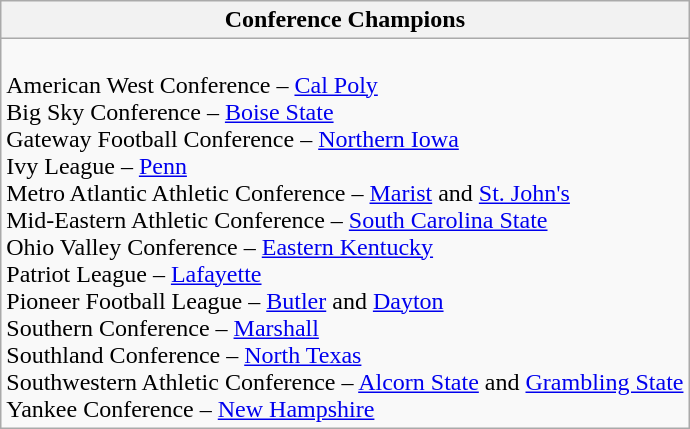<table class="wikitable">
<tr>
<th>Conference Champions</th>
</tr>
<tr>
<td><br>American West Conference – <a href='#'>Cal Poly</a><br>
Big Sky Conference – <a href='#'>Boise State</a><br>
Gateway Football Conference –  <a href='#'>Northern Iowa</a><br>
Ivy League – <a href='#'>Penn</a><br>
Metro Atlantic Athletic Conference – <a href='#'>Marist</a> and <a href='#'>St. John's</a><br>
Mid-Eastern Athletic Conference – <a href='#'>South Carolina State</a><br>
Ohio Valley Conference – <a href='#'>Eastern Kentucky</a><br>
Patriot League – <a href='#'>Lafayette</a><br>
Pioneer Football League – <a href='#'>Butler</a> and <a href='#'>Dayton</a><br>
Southern Conference – <a href='#'>Marshall</a><br>
Southland Conference – <a href='#'>North Texas</a><br>
Southwestern Athletic Conference – <a href='#'>Alcorn State</a> and <a href='#'>Grambling State</a><br>
Yankee Conference – <a href='#'>New Hampshire</a></td>
</tr>
</table>
